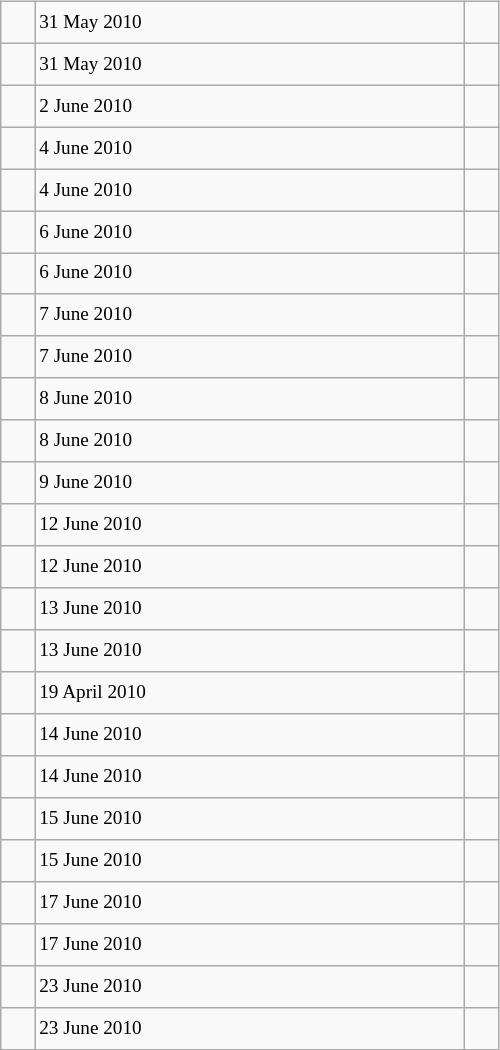<table class="wikitable" style="font-size: 80%; float: left; width: 26em; margin-right: 1em; height: 700px">
<tr>
<td></td>
<td>31 May 2010</td>
<td></td>
</tr>
<tr>
<td></td>
<td>31 May 2010</td>
<td></td>
</tr>
<tr>
<td></td>
<td>2 June 2010</td>
<td></td>
</tr>
<tr>
<td></td>
<td>4 June 2010</td>
<td></td>
</tr>
<tr>
<td></td>
<td>4 June 2010</td>
<td></td>
</tr>
<tr>
<td></td>
<td>6 June 2010</td>
<td></td>
</tr>
<tr>
<td></td>
<td>6 June 2010</td>
<td></td>
</tr>
<tr>
<td></td>
<td>7 June 2010</td>
<td></td>
</tr>
<tr>
<td></td>
<td>7 June 2010</td>
<td></td>
</tr>
<tr>
<td></td>
<td>8 June 2010</td>
<td></td>
</tr>
<tr>
<td></td>
<td>8 June 2010</td>
<td></td>
</tr>
<tr>
<td></td>
<td>9 June 2010</td>
<td></td>
</tr>
<tr>
<td></td>
<td>12 June 2010</td>
<td></td>
</tr>
<tr>
<td></td>
<td>12 June 2010</td>
<td></td>
</tr>
<tr>
<td></td>
<td>13 June 2010</td>
<td></td>
</tr>
<tr>
<td></td>
<td>13 June 2010</td>
<td></td>
</tr>
<tr>
<td></td>
<td>19 April 2010</td>
<td></td>
</tr>
<tr>
<td></td>
<td>14 June 2010</td>
<td></td>
</tr>
<tr>
<td></td>
<td>14 June 2010</td>
<td></td>
</tr>
<tr>
<td></td>
<td>15 June 2010</td>
<td></td>
</tr>
<tr>
<td></td>
<td>15 June 2010</td>
<td></td>
</tr>
<tr>
<td></td>
<td>17 June 2010</td>
<td></td>
</tr>
<tr>
<td></td>
<td>17 June 2010</td>
<td></td>
</tr>
<tr>
<td></td>
<td>23 June 2010</td>
<td></td>
</tr>
<tr>
<td></td>
<td>23 June 2010</td>
<td></td>
</tr>
</table>
